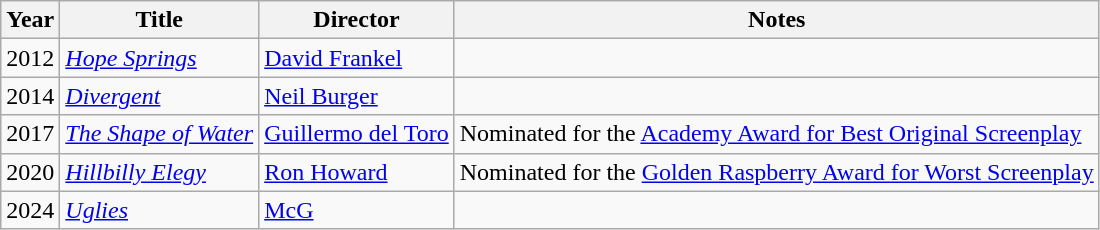<table class="wikitable">
<tr>
<th>Year</th>
<th>Title</th>
<th>Director</th>
<th>Notes</th>
</tr>
<tr>
<td>2012</td>
<td><em><a href='#'>Hope Springs</a></em></td>
<td><a href='#'>David Frankel</a></td>
<td></td>
</tr>
<tr>
<td>2014</td>
<td><em><a href='#'>Divergent</a></em></td>
<td><a href='#'>Neil Burger</a></td>
<td></td>
</tr>
<tr>
<td>2017</td>
<td><em><a href='#'>The Shape of Water</a></em></td>
<td><a href='#'>Guillermo del Toro</a></td>
<td>Nominated for the <a href='#'>Academy Award for Best Original Screenplay</a></td>
</tr>
<tr>
<td>2020</td>
<td><em><a href='#'>Hillbilly Elegy</a></em></td>
<td><a href='#'>Ron Howard</a></td>
<td>Nominated for the <a href='#'>Golden Raspberry Award for Worst Screenplay</a></td>
</tr>
<tr>
<td>2024</td>
<td><em><a href='#'>Uglies</a></em></td>
<td><a href='#'>McG</a></td>
<td></td>
</tr>
</table>
